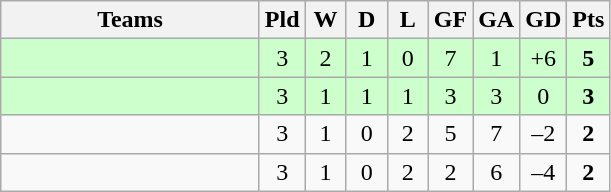<table class="wikitable" style="text-align: center;">
<tr>
<th width=165>Teams</th>
<th width=20>Pld</th>
<th width=20>W</th>
<th width=20>D</th>
<th width=20>L</th>
<th width=20>GF</th>
<th width=20>GA</th>
<th width=20>GD</th>
<th width=20>Pts</th>
</tr>
<tr align=center style="background:#ccffcc;">
<td style="text-align:left;"></td>
<td>3</td>
<td>2</td>
<td>1</td>
<td>0</td>
<td>7</td>
<td>1</td>
<td>+6</td>
<td><strong>5</strong></td>
</tr>
<tr align=center style="background:#ccffcc;">
<td style="text-align:left;"></td>
<td>3</td>
<td>1</td>
<td>1</td>
<td>1</td>
<td>3</td>
<td>3</td>
<td>0</td>
<td><strong>3</strong></td>
</tr>
<tr align=center>
<td style="text-align:left;"></td>
<td>3</td>
<td>1</td>
<td>0</td>
<td>2</td>
<td>5</td>
<td>7</td>
<td>–2</td>
<td><strong>2</strong></td>
</tr>
<tr align=center>
<td style="text-align:left;"></td>
<td>3</td>
<td>1</td>
<td>0</td>
<td>2</td>
<td>2</td>
<td>6</td>
<td>–4</td>
<td><strong>2</strong></td>
</tr>
</table>
